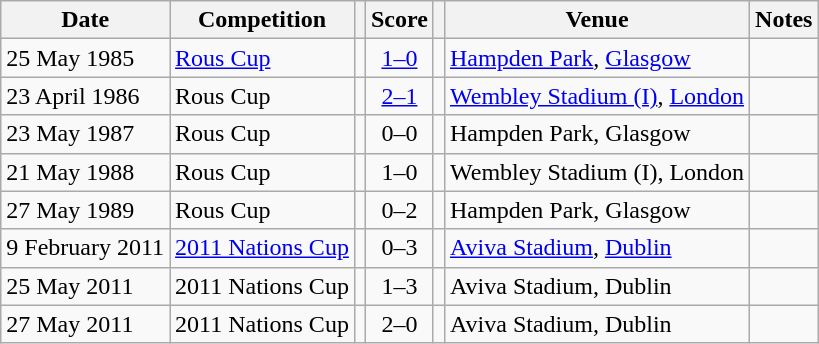<table class="wikitable">
<tr>
<th>Date</th>
<th>Competition</th>
<th></th>
<th>Score</th>
<th></th>
<th>Venue</th>
<th>Notes</th>
</tr>
<tr>
<td>25 May 1985</td>
<td><a href='#'>Rous Cup</a></td>
<td align="right"></td>
<td style="text-align:center;"><a href='#'>1–0</a></td>
<td></td>
<td> <a href='#'>Hampden Park</a>, <a href='#'>Glasgow</a></td>
<td></td>
</tr>
<tr>
<td>23 April 1986</td>
<td>Rous Cup</td>
<td align="right"></td>
<td style="text-align:center;"><a href='#'>2–1</a></td>
<td></td>
<td> <a href='#'>Wembley Stadium (I)</a>, <a href='#'>London</a></td>
<td></td>
</tr>
<tr>
<td>23 May 1987</td>
<td>Rous Cup</td>
<td align="right"></td>
<td style="text-align:center;">0–0</td>
<td></td>
<td> Hampden Park, Glasgow</td>
<td></td>
</tr>
<tr>
<td>21 May 1988</td>
<td>Rous Cup</td>
<td align="right"></td>
<td style="text-align:center;">1–0</td>
<td></td>
<td> Wembley Stadium (I), London</td>
<td></td>
</tr>
<tr>
<td>27 May 1989</td>
<td>Rous Cup</td>
<td align="right"></td>
<td style="text-align:center;">0–2</td>
<td></td>
<td> Hampden Park, Glasgow</td>
<td></td>
</tr>
<tr>
<td>9 February 2011</td>
<td><a href='#'>2011 Nations Cup</a></td>
<td align="right"></td>
<td style="text-align:center;">0–3</td>
<td></td>
<td> <a href='#'>Aviva Stadium</a>, <a href='#'>Dublin</a></td>
<td></td>
</tr>
<tr>
<td>25 May 2011</td>
<td>2011 Nations Cup</td>
<td align="right"></td>
<td style="text-align:center;">1–3</td>
<td></td>
<td> Aviva Stadium, Dublin</td>
<td></td>
</tr>
<tr>
<td>27 May 2011</td>
<td>2011 Nations Cup</td>
<td align="right"></td>
<td style="text-align:center;">2–0</td>
<td></td>
<td> Aviva Stadium, Dublin</td>
<td></td>
</tr>
</table>
